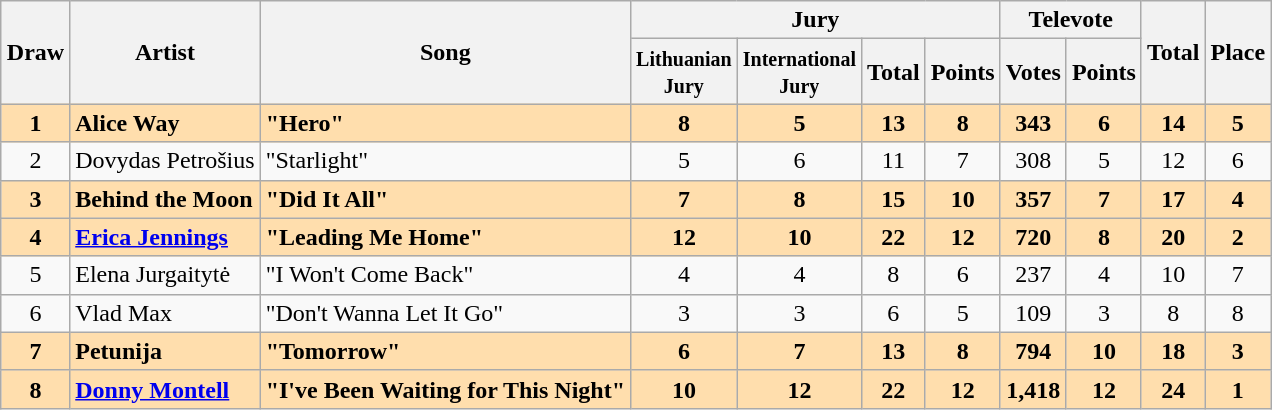<table class="sortable wikitable" style="margin: 1em auto 1em auto; text-align:center;">
<tr>
<th rowspan="2">Draw</th>
<th rowspan="2">Artist</th>
<th rowspan="2">Song</th>
<th colspan="4">Jury</th>
<th colspan="2">Televote</th>
<th rowspan="2">Total</th>
<th rowspan="2">Place</th>
</tr>
<tr>
<th><small>Lithuanian<br>Jury</small></th>
<th><small>International<br>Jury</small></th>
<th>Total</th>
<th>Points</th>
<th>Votes</th>
<th>Points</th>
</tr>
<tr style="font-weight:bold; background:navajowhite;">
<td>1</td>
<td align="left">Alice Way</td>
<td align="left">"Hero"</td>
<td>8</td>
<td>5</td>
<td>13</td>
<td>8</td>
<td>343</td>
<td>6</td>
<td>14</td>
<td>5</td>
</tr>
<tr>
<td>2</td>
<td align="left">Dovydas Petrošius</td>
<td align="left">"Starlight"</td>
<td>5</td>
<td>6</td>
<td>11</td>
<td>7</td>
<td>308</td>
<td>5</td>
<td>12</td>
<td>6</td>
</tr>
<tr style="font-weight:bold; background:navajowhite;">
<td>3</td>
<td align="left">Behind the Moon</td>
<td align="left">"Did It All"</td>
<td>7</td>
<td>8</td>
<td>15</td>
<td>10</td>
<td>357</td>
<td>7</td>
<td>17</td>
<td>4</td>
</tr>
<tr style="font-weight:bold; background:navajowhite;">
<td>4</td>
<td align="left"><a href='#'>Erica Jennings</a></td>
<td align="left">"Leading Me Home"</td>
<td>12</td>
<td>10</td>
<td>22</td>
<td>12</td>
<td>720</td>
<td>8</td>
<td>20</td>
<td>2</td>
</tr>
<tr>
<td>5</td>
<td align="left">Elena Jurgaitytė</td>
<td align="left">"I Won't Come Back"</td>
<td>4</td>
<td>4</td>
<td>8</td>
<td>6</td>
<td>237</td>
<td>4</td>
<td>10</td>
<td>7</td>
</tr>
<tr>
<td>6</td>
<td align="left">Vlad Max</td>
<td align="left">"Don't Wanna Let It Go"</td>
<td>3</td>
<td>3</td>
<td>6</td>
<td>5</td>
<td>109</td>
<td>3</td>
<td>8</td>
<td>8</td>
</tr>
<tr style="font-weight:bold; background:navajowhite;">
<td>7</td>
<td align="left">Petunija</td>
<td align="left">"Tomorrow"</td>
<td>6</td>
<td>7</td>
<td>13</td>
<td>8</td>
<td>794</td>
<td>10</td>
<td>18</td>
<td>3</td>
</tr>
<tr style="font-weight:bold; background:navajowhite;">
<td>8</td>
<td align="left"><a href='#'>Donny Montell</a></td>
<td align="left">"I've Been Waiting for This Night"</td>
<td>10</td>
<td>12</td>
<td>22</td>
<td>12</td>
<td>1,418</td>
<td>12</td>
<td>24</td>
<td>1</td>
</tr>
</table>
